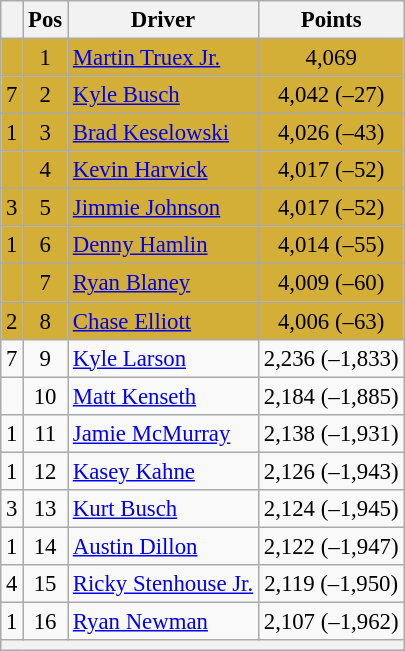<table class="wikitable" style="font-size: 95%">
<tr>
<th></th>
<th>Pos</th>
<th>Driver</th>
<th>Points</th>
</tr>
<tr style="background:#D4AF37;">
<td align="left"></td>
<td style="text-align:center;">1</td>
<td><a href='#'>Martin Truex Jr.</a></td>
<td style="text-align:center;">4,069</td>
</tr>
<tr style="background:#D4AF37;">
<td align="left"> 7</td>
<td style="text-align:center;">2</td>
<td><a href='#'>Kyle Busch</a></td>
<td style="text-align:center;">4,042 (–27)</td>
</tr>
<tr style="background:#D4AF37;">
<td align="left"> 1</td>
<td style="text-align:center;">3</td>
<td><a href='#'>Brad Keselowski</a></td>
<td style="text-align:center;">4,026 (–43)</td>
</tr>
<tr style="background:#D4AF37;">
<td align="left"></td>
<td style="text-align:center;">4</td>
<td><a href='#'>Kevin Harvick</a></td>
<td style="text-align:center;">4,017 (–52)</td>
</tr>
<tr style="background:#D4AF37;">
<td align="left"> 3</td>
<td style="text-align:center;">5</td>
<td><a href='#'>Jimmie Johnson</a></td>
<td style="text-align:center;">4,017 (–52)</td>
</tr>
<tr style="background:#D4AF37;">
<td align="left"> 1</td>
<td style="text-align:center;">6</td>
<td><a href='#'>Denny Hamlin</a></td>
<td style="text-align:center;">4,014 (–55)</td>
</tr>
<tr style="background:#D4AF37;">
<td align="left"></td>
<td style="text-align:center;">7</td>
<td><a href='#'>Ryan Blaney</a></td>
<td style="text-align:center;">4,009 (–60)</td>
</tr>
<tr style="background:#D4AF37;">
<td align="left"> 2</td>
<td style="text-align:center;">8</td>
<td><a href='#'>Chase Elliott</a></td>
<td style="text-align:center;">4,006 (–63)</td>
</tr>
<tr>
<td align="left"> 7</td>
<td style="text-align:center;">9</td>
<td><a href='#'>Kyle Larson</a></td>
<td style="text-align:center;">2,236 (–1,833)</td>
</tr>
<tr>
<td align="left"></td>
<td style="text-align:center;">10</td>
<td><a href='#'>Matt Kenseth</a></td>
<td style="text-align:center;">2,184 (–1,885)</td>
</tr>
<tr>
<td align="left"> 1</td>
<td style="text-align:center;">11</td>
<td><a href='#'>Jamie McMurray</a></td>
<td style="text-align:center;">2,138 (–1,931)</td>
</tr>
<tr>
<td align="left"> 1</td>
<td style="text-align:center;">12</td>
<td><a href='#'>Kasey Kahne</a></td>
<td style="text-align:center;">2,126 (–1,943)</td>
</tr>
<tr>
<td align="left"> 3</td>
<td style="text-align:center;">13</td>
<td><a href='#'>Kurt Busch</a></td>
<td style="text-align:center;">2,124 (–1,945)</td>
</tr>
<tr>
<td align="left"> 1</td>
<td style="text-align:center;">14</td>
<td><a href='#'>Austin Dillon</a></td>
<td style="text-align:center;">2,122 (–1,947)</td>
</tr>
<tr>
<td align="left"> 4</td>
<td style="text-align:center;">15</td>
<td><a href='#'>Ricky Stenhouse Jr.</a></td>
<td style="text-align:center;">2,119 (–1,950)</td>
</tr>
<tr>
<td align="left"> 1</td>
<td style="text-align:center;">16</td>
<td><a href='#'>Ryan Newman</a></td>
<td style="text-align:center;">2,107 (–1,962)</td>
</tr>
<tr class="sortbottom">
<th colspan="9"></th>
</tr>
</table>
